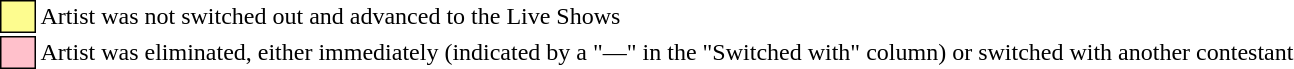<table class="toccolours" style="font-size: 100%">
<tr>
<td style="background:#fdfc8f; border:1px solid black">     </td>
<td>Artist was not switched out and advanced to the Live Shows</td>
</tr>
<tr>
<td style="background:pink; border:1px solid black">     </td>
<td>Artist was eliminated, either immediately (indicated by a "—" in the "Switched with" column) or switched with another contestant</td>
</tr>
</table>
